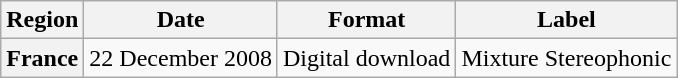<table class="wikitable plainrowheaders">
<tr>
<th>Region</th>
<th>Date</th>
<th>Format</th>
<th>Label</th>
</tr>
<tr>
<th scope="row">France</th>
<td>22 December 2008</td>
<td>Digital download</td>
<td>Mixture Stereophonic</td>
</tr>
</table>
